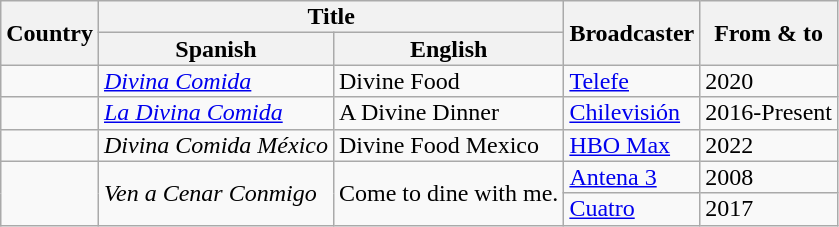<table class="sortable wikitable"  style="line-height:14px">
<tr>
<th Rowspan=2>Country</th>
<th Colspan=2>Title</th>
<th Rowspan=2>Broadcaster</th>
<th Rowspan=2>From & to</th>
</tr>
<tr>
<th>Spanish</th>
<th>English</th>
</tr>
<tr>
<td></td>
<td><em><a href='#'>Divina Comida</a></em></td>
<td>Divine Food</td>
<td><a href='#'>Telefe</a></td>
<td>2020</td>
</tr>
<tr>
<td></td>
<td><em><a href='#'>La Divina Comida</a></em></td>
<td>A Divine Dinner</td>
<td><a href='#'>Chilevisión</a></td>
<td>2016-Present</td>
</tr>
<tr>
<td></td>
<td><em>Divina Comida México</em></td>
<td>Divine Food Mexico</td>
<td><a href='#'>HBO Max</a></td>
<td>2022</td>
</tr>
<tr>
<td rowspan=2></td>
<td rowspan=2><em>Ven a Cenar Conmigo</em></td>
<td rowspan=2>Come to dine with me.</td>
<td><a href='#'>Antena 3</a></td>
<td>2008</td>
</tr>
<tr>
<td><a href='#'>Cuatro</a></td>
<td>2017</td>
</tr>
</table>
